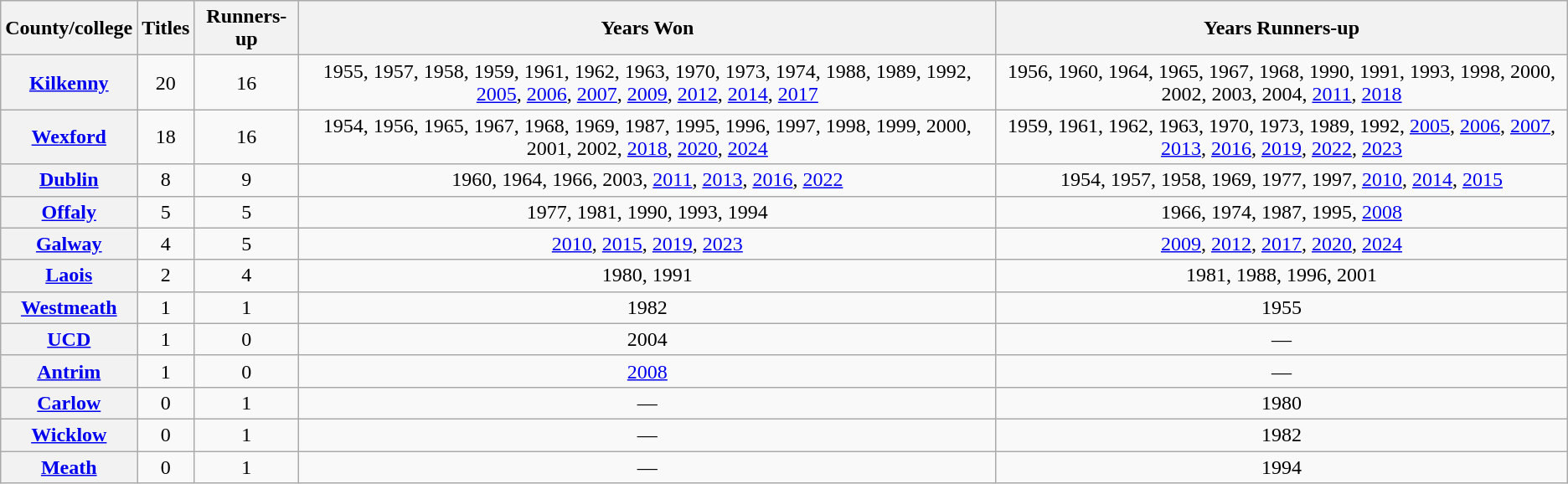<table class="wikitable plainrowheaders sortable">
<tr>
<th scope="col">County/college</th>
<th scope="col">Titles</th>
<th scope="col">Runners-up</th>
<th scope="col">Years Won</th>
<th scope="col">Years Runners-up</th>
</tr>
<tr align="center">
<th scope="row"> <a href='#'>Kilkenny</a></th>
<td>20</td>
<td>16</td>
<td>1955, 1957, 1958, 1959, 1961, 1962, 1963, 1970, 1973, 1974, 1988, 1989, 1992, <a href='#'>2005</a>, <a href='#'>2006</a>, <a href='#'>2007</a>, <a href='#'>2009</a>, <a href='#'>2012</a>, <a href='#'>2014</a>, <a href='#'>2017</a></td>
<td>1956, 1960, 1964, 1965, 1967, 1968, 1990, 1991, 1993, 1998, 2000, 2002, 2003, 2004, <a href='#'>2011</a>, <a href='#'>2018</a></td>
</tr>
<tr align="center">
<th scope="row"> <a href='#'>Wexford</a></th>
<td>18</td>
<td>16</td>
<td>1954, 1956, 1965, 1967, 1968, 1969, 1987, 1995, 1996, 1997, 1998, 1999, 2000, 2001, 2002, <a href='#'>2018</a>, <a href='#'>2020</a>, <a href='#'>2024</a></td>
<td>1959, 1961, 1962, 1963, 1970, 1973, 1989, 1992, <a href='#'>2005</a>, <a href='#'>2006</a>, <a href='#'>2007</a>, <a href='#'>2013</a>, <a href='#'>2016</a>, <a href='#'>2019</a>, <a href='#'>2022</a>, <a href='#'>2023</a></td>
</tr>
<tr align="center">
<th scope="row"> <a href='#'>Dublin</a></th>
<td>8</td>
<td>9</td>
<td>1960, 1964, 1966, 2003, <a href='#'>2011</a>, <a href='#'>2013</a>, <a href='#'>2016</a>, <a href='#'>2022</a></td>
<td>1954, 1957, 1958, 1969, 1977, 1997, <a href='#'>2010</a>, <a href='#'>2014</a>, <a href='#'>2015</a></td>
</tr>
<tr align="center">
<th scope="row"> <a href='#'>Offaly</a></th>
<td>5</td>
<td>5</td>
<td>1977, 1981, 1990, 1993, 1994</td>
<td>1966, 1974, 1987, 1995, <a href='#'>2008</a></td>
</tr>
<tr align="center">
<th scope="row"> <a href='#'>Galway</a></th>
<td>4</td>
<td>5</td>
<td><a href='#'>2010</a>, <a href='#'>2015</a>, <a href='#'>2019</a>, <a href='#'>2023</a></td>
<td><a href='#'>2009</a>, <a href='#'>2012</a>, <a href='#'>2017</a>, <a href='#'>2020</a>, <a href='#'>2024</a></td>
</tr>
<tr align="center">
<th scope="row"> <a href='#'>Laois</a></th>
<td>2</td>
<td>4</td>
<td>1980, 1991</td>
<td>1981, 1988, 1996, 2001</td>
</tr>
<tr align="center">
<th scope="row"> <a href='#'>Westmeath</a></th>
<td>1</td>
<td>1</td>
<td>1982</td>
<td>1955</td>
</tr>
<tr align="center">
<th scope="row"> <a href='#'>UCD</a></th>
<td>1</td>
<td>0</td>
<td>2004</td>
<td>—</td>
</tr>
<tr align="center">
<th scope="row"> <a href='#'>Antrim</a></th>
<td>1</td>
<td>0</td>
<td><a href='#'>2008</a></td>
<td>—</td>
</tr>
<tr align="center">
<th scope="row"> <a href='#'>Carlow</a></th>
<td>0</td>
<td>1</td>
<td>—</td>
<td>1980</td>
</tr>
<tr align="center">
<th scope="row"> <a href='#'>Wicklow</a></th>
<td>0</td>
<td>1</td>
<td>—</td>
<td>1982</td>
</tr>
<tr align="center">
<th scope="row"> <a href='#'>Meath</a></th>
<td>0</td>
<td>1</td>
<td>—</td>
<td>1994</td>
</tr>
</table>
